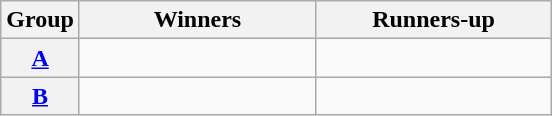<table class=wikitable>
<tr>
<th>Group</th>
<th width=150>Winners</th>
<th width=150>Runners-up</th>
</tr>
<tr>
<th><a href='#'>A</a></th>
<td></td>
<td></td>
</tr>
<tr>
<th><a href='#'>B</a></th>
<td></td>
<td></td>
</tr>
</table>
